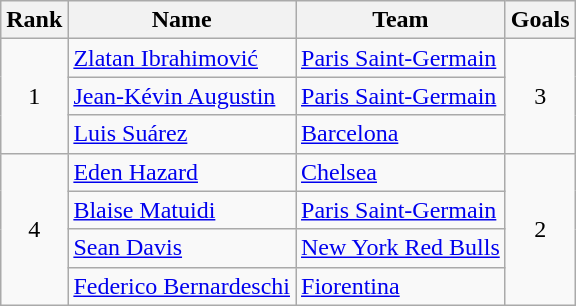<table class="wikitable" style="text-align:center">
<tr>
<th>Rank</th>
<th>Name</th>
<th>Team</th>
<th>Goals</th>
</tr>
<tr>
<td rowspan="3">1</td>
<td align="left"> <a href='#'>Zlatan Ibrahimović</a></td>
<td align="left"> <a href='#'>Paris Saint-Germain</a></td>
<td rowspan="3">3</td>
</tr>
<tr>
<td align="left"> <a href='#'>Jean-Kévin Augustin</a></td>
<td align="left"> <a href='#'>Paris Saint-Germain</a></td>
</tr>
<tr>
<td align="left"> <a href='#'>Luis Suárez</a></td>
<td align="left"> <a href='#'>Barcelona</a></td>
</tr>
<tr>
<td rowspan="4">4</td>
<td align="left"> <a href='#'>Eden Hazard</a></td>
<td align="left"> <a href='#'>Chelsea</a></td>
<td rowspan="4">2</td>
</tr>
<tr>
<td align="left"> <a href='#'>Blaise Matuidi</a></td>
<td align="left"> <a href='#'>Paris Saint-Germain</a></td>
</tr>
<tr>
<td align="left"> <a href='#'>Sean Davis</a></td>
<td align="left"> <a href='#'>New York Red Bulls</a></td>
</tr>
<tr>
<td align="left"> <a href='#'>Federico Bernardeschi</a></td>
<td align="left"> <a href='#'>Fiorentina</a></td>
</tr>
</table>
